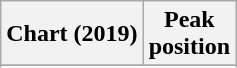<table class="wikitable sortable plainrowheaders">
<tr>
<th>Chart (2019)</th>
<th>Peak<br>position</th>
</tr>
<tr>
</tr>
<tr>
</tr>
<tr>
</tr>
<tr>
</tr>
<tr>
</tr>
<tr>
</tr>
<tr>
</tr>
<tr>
</tr>
<tr>
</tr>
<tr>
</tr>
<tr>
</tr>
<tr>
</tr>
<tr>
</tr>
</table>
